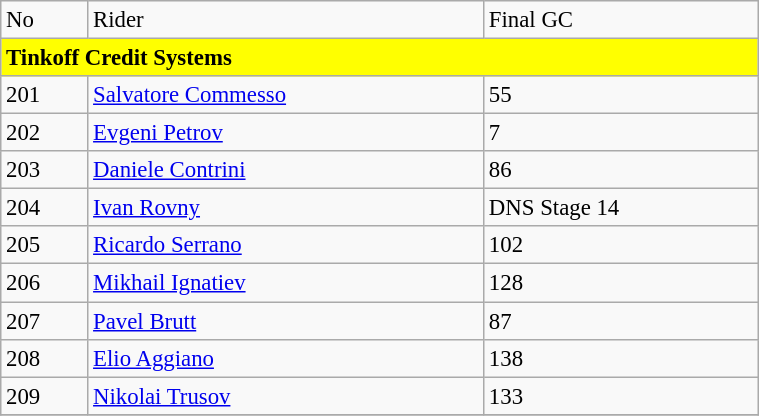<table class=wikitable style="font-size:95%" width="40%">
<tr>
<td>No</td>
<td>Rider</td>
<td>Final GC</td>
</tr>
<tr>
<td colspan=3 bgcolor="yellow" style="text:black"><strong>Tinkoff Credit Systems</strong></td>
</tr>
<tr>
<td>201</td>
<td> <a href='#'>Salvatore Commesso</a></td>
<td>55</td>
</tr>
<tr>
<td>202</td>
<td> <a href='#'>Evgeni Petrov</a></td>
<td>7</td>
</tr>
<tr>
<td>203</td>
<td> <a href='#'>Daniele Contrini</a></td>
<td>86</td>
</tr>
<tr>
<td>204</td>
<td> <a href='#'>Ivan Rovny</a></td>
<td>DNS Stage 14</td>
</tr>
<tr>
<td>205</td>
<td> <a href='#'>Ricardo Serrano</a></td>
<td>102</td>
</tr>
<tr>
<td>206</td>
<td> <a href='#'>Mikhail Ignatiev</a></td>
<td>128</td>
</tr>
<tr>
<td>207</td>
<td> <a href='#'>Pavel Brutt</a></td>
<td>87</td>
</tr>
<tr>
<td>208</td>
<td> <a href='#'>Elio Aggiano</a></td>
<td>138</td>
</tr>
<tr>
<td>209</td>
<td> <a href='#'>Nikolai Trusov</a></td>
<td>133</td>
</tr>
<tr>
</tr>
</table>
